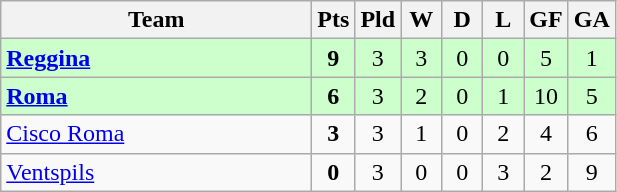<table class="wikitable" style="text-align:center;">
<tr>
<th width=200>Team</th>
<th width=20>Pts</th>
<th width=20>Pld</th>
<th width=20>W</th>
<th width=20>D</th>
<th width=20>L</th>
<th width=20>GF</th>
<th width=20>GA</th>
</tr>
<tr style="background:#ccffcc">
<td style="text-align:left">  <strong><a href='#'>Reggina</a></strong></td>
<td><strong>9</strong></td>
<td>3</td>
<td>3</td>
<td>0</td>
<td>0</td>
<td>5</td>
<td>1</td>
</tr>
<tr style="background:#ccffcc">
<td style="text-align:left">  <strong><a href='#'>Roma</a></strong></td>
<td><strong>6</strong></td>
<td>3</td>
<td>2</td>
<td>0</td>
<td>1</td>
<td>10</td>
<td>5</td>
</tr>
<tr>
<td style="text-align:left"> <a href='#'>Cisco Roma</a></td>
<td><strong>3</strong></td>
<td>3</td>
<td>1</td>
<td>0</td>
<td>2</td>
<td>4</td>
<td>6</td>
</tr>
<tr>
<td style="text-align:left"> <a href='#'>Ventspils</a></td>
<td><strong>0</strong></td>
<td>3</td>
<td>0</td>
<td>0</td>
<td>3</td>
<td>2</td>
<td>9</td>
</tr>
</table>
